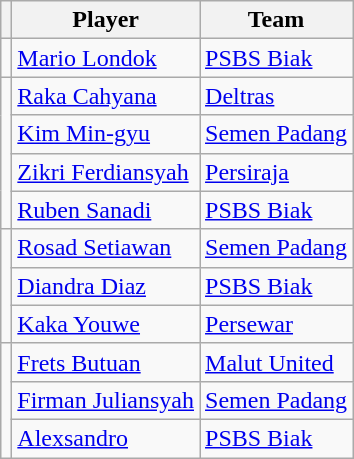<table class="wikitable" style="text-align:center">
<tr>
<th></th>
<th>Player</th>
<th>Team</th>
</tr>
<tr>
<td></td>
<td align=left> <a href='#'>Mario Londok</a></td>
<td align=left><a href='#'>PSBS Biak</a></td>
</tr>
<tr>
<td rowspan=4></td>
<td align=left> <a href='#'>Raka Cahyana</a></td>
<td align=left><a href='#'>Deltras</a></td>
</tr>
<tr>
<td align=left> <a href='#'>Kim Min-gyu</a></td>
<td align=left><a href='#'>Semen Padang</a></td>
</tr>
<tr>
<td align=left> <a href='#'>Zikri Ferdiansyah</a></td>
<td align=left><a href='#'>Persiraja</a></td>
</tr>
<tr>
<td align=left> <a href='#'>Ruben Sanadi</a></td>
<td align=left><a href='#'>PSBS Biak</a></td>
</tr>
<tr>
<td rowspan=3></td>
<td align=left> <a href='#'>Rosad Setiawan</a></td>
<td align=left><a href='#'>Semen Padang</a></td>
</tr>
<tr>
<td align=left> <a href='#'>Diandra Diaz</a></td>
<td align=left><a href='#'>PSBS Biak</a></td>
</tr>
<tr>
<td align=left> <a href='#'>Kaka Youwe</a></td>
<td align=left><a href='#'>Persewar</a></td>
</tr>
<tr>
<td rowspan=3></td>
<td align=left> <a href='#'>Frets Butuan</a></td>
<td align=left><a href='#'>Malut United</a></td>
</tr>
<tr>
<td align=left> <a href='#'>Firman Juliansyah</a></td>
<td align=left><a href='#'>Semen Padang</a></td>
</tr>
<tr>
<td align=left> <a href='#'>Alexsandro</a></td>
<td align=left><a href='#'>PSBS Biak</a></td>
</tr>
</table>
